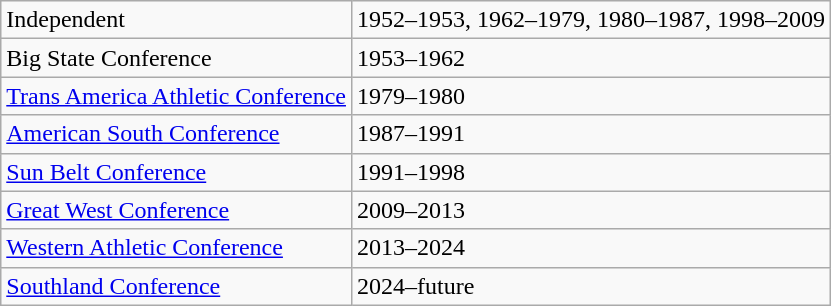<table class="wikitable">
<tr>
<td>Independent</td>
<td>1952–1953, 1962–1979, 1980–1987, 1998–2009</td>
</tr>
<tr>
<td>Big State Conference</td>
<td>1953–1962</td>
</tr>
<tr>
<td><a href='#'>Trans America Athletic Conference</a></td>
<td>1979–1980</td>
</tr>
<tr>
<td><a href='#'>American South Conference</a></td>
<td>1987–1991</td>
</tr>
<tr>
<td><a href='#'>Sun Belt Conference</a></td>
<td>1991–1998</td>
</tr>
<tr>
<td><a href='#'>Great West Conference</a></td>
<td>2009–2013</td>
</tr>
<tr>
<td><a href='#'>Western Athletic Conference</a></td>
<td>2013–2024</td>
</tr>
<tr>
<td><a href='#'>Southland Conference</a></td>
<td>2024–future</td>
</tr>
</table>
